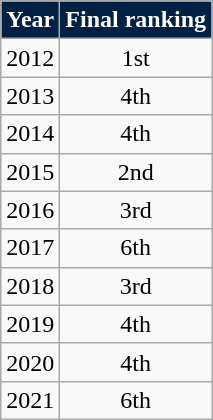<table class="wikitable">
<tr style="text-align:center; background:#002144; color:white;">
<td><strong>Year</strong></td>
<td><strong>Final ranking</strong></td>
</tr>
<tr style="text-align:center;" bgcolor="">
<td>2012</td>
<td>1st</td>
</tr>
<tr style="text-align:center;" bgcolor="">
<td>2013</td>
<td>4th</td>
</tr>
<tr style="text-align:center;" bgcolor="">
<td>2014</td>
<td>4th</td>
</tr>
<tr style="text-align:center;" bgcolor="">
<td>2015</td>
<td>2nd</td>
</tr>
<tr style="text-align:center;" bgcolor="">
<td>2016</td>
<td>3rd</td>
</tr>
<tr style="text-align:center;" bgcolor="">
<td>2017</td>
<td>6th</td>
</tr>
<tr style="text-align:center;" bgcolor="">
<td>2018</td>
<td>3rd</td>
</tr>
<tr style="text-align:center;" bgcolor="">
<td>2019</td>
<td>4th</td>
</tr>
<tr style="text-align:center;" bgcolor="">
<td>2020</td>
<td>4th</td>
</tr>
<tr style="text-align:center;" bgcolor="">
<td>2021</td>
<td>6th</td>
</tr>
</table>
